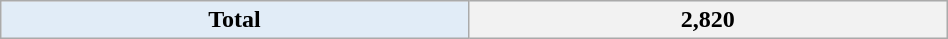<table class="wikitable" width="50%">
<tr align="center" bgcolor="#e1ecf7">
<td><strong>Total</strong></td>
<th>2,820</th>
</tr>
</table>
